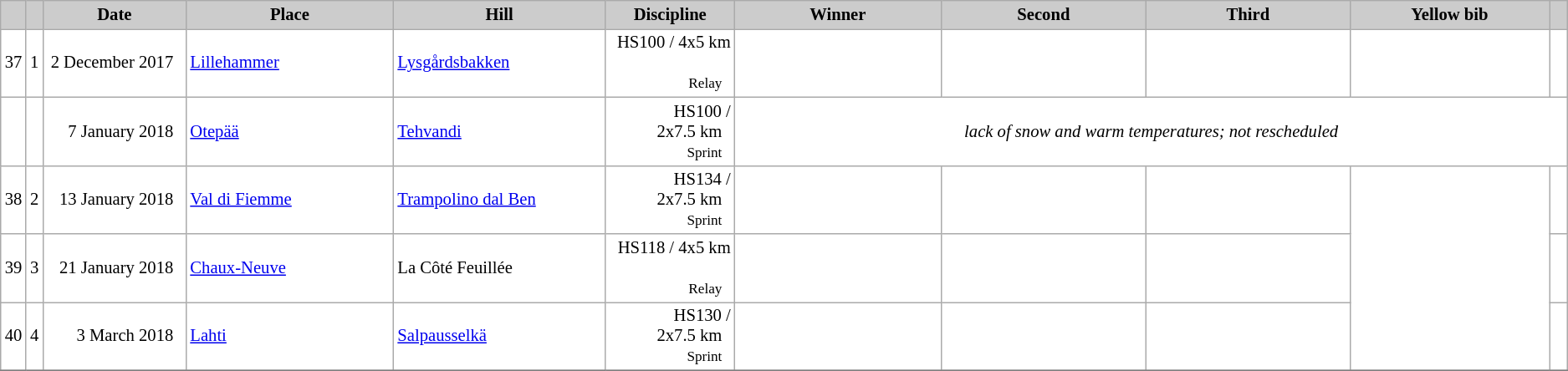<table class="wikitable plainrowheaders" style="background:#fff; font-size:86%; line-height:16px; border:grey solid 1px; border-collapse:collapse;">
<tr style="background:#ccc; text-align:center;">
<th scope="col" style="background:#ccc; width=20 px;"></th>
<th scope="col" style="background:#ccc; width=30 px;"></th>
<th scope="col" style="background:#ccc; width:120px;">Date</th>
<th scope="col" style="background:#ccc; width:180px;">Place</th>
<th scope="col" style="background:#ccc; width:180px;">Hill</th>
<th scope="col" style="background:#ccc; width:106px;">Discipline</th>
<th scope="col" style="background:#ccc; width:185px;">Winner</th>
<th scope="col" style="background:#ccc; width:185px;">Second</th>
<th scope="col" style="background:#ccc; width:185px;">Third</th>
<th scope="col" style="background:#ccc; width:180px;">Yellow bib</th>
<th scope="col" style="background:#ccc; width:10px;"></th>
</tr>
<tr>
<td align=center>37</td>
<td align=center>1</td>
<td align=right>2 December 2017  </td>
<td> <a href='#'>Lillehammer</a></td>
<td><a href='#'>Lysgårdsbakken</a></td>
<td align=right>HS100 / 4x5 km  <br><small>Relay</small>  </td>
<td></td>
<td></td>
<td></td>
<td></td>
<td></td>
</tr>
<tr>
<td align=center></td>
<td align=center></td>
<td align=right>7 January 2018  </td>
<td> <a href='#'>Otepää</a></td>
<td><a href='#'>Tehvandi</a></td>
<td align=right>HS100 / 2x7.5 km  <br><small>Sprint</small>  </td>
<td colspan=5 align=center><em>lack of snow and warm temperatures; not rescheduled</em></td>
</tr>
<tr>
<td align=center>38</td>
<td align=center>2</td>
<td align=right>13 January 2018  </td>
<td> <a href='#'>Val di Fiemme</a></td>
<td><a href='#'>Trampolino dal Ben</a></td>
<td align=right>HS134 / 2x7.5 km  <br><small>Sprint</small>  </td>
<td></td>
<td></td>
<td></td>
<td rowspan=3></td>
<td></td>
</tr>
<tr>
<td align=center>39</td>
<td align=center>3</td>
<td align=right>21 January 2018  </td>
<td> <a href='#'>Chaux-Neuve</a></td>
<td>La Côté Feuillée</td>
<td align=right>HS118 / 4x5 km  <br><small>Relay</small>  </td>
<td></td>
<td></td>
<td></td>
<td></td>
</tr>
<tr>
<td align=center>40</td>
<td align=center>4</td>
<td align=right>3 March 2018  </td>
<td> <a href='#'>Lahti</a></td>
<td><a href='#'>Salpausselkä</a></td>
<td align=right>HS130 / 2x7.5 km  <br><small>Sprint</small>  </td>
<td></td>
<td></td>
<td></td>
<td></td>
</tr>
<tr>
</tr>
</table>
